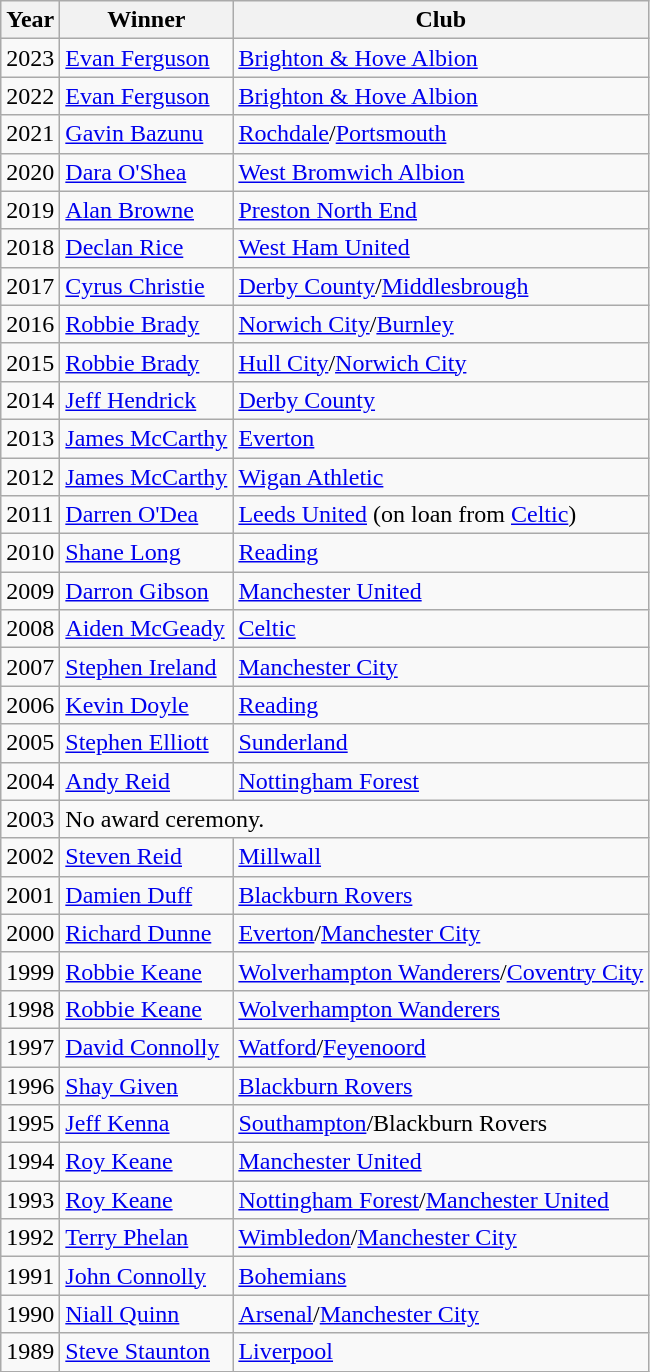<table class="wikitable">
<tr>
<th>Year</th>
<th>Winner</th>
<th>Club</th>
</tr>
<tr>
<td>2023</td>
<td><a href='#'>Evan Ferguson</a></td>
<td><a href='#'>Brighton & Hove Albion</a></td>
</tr>
<tr>
<td>2022</td>
<td><a href='#'>Evan Ferguson</a></td>
<td><a href='#'>Brighton & Hove Albion</a></td>
</tr>
<tr>
<td>2021</td>
<td><a href='#'>Gavin Bazunu</a></td>
<td><a href='#'>Rochdale</a>/<a href='#'>Portsmouth</a></td>
</tr>
<tr>
<td>2020</td>
<td><a href='#'>Dara O'Shea</a></td>
<td><a href='#'>West Bromwich Albion</a></td>
</tr>
<tr>
<td>2019</td>
<td><a href='#'>Alan Browne</a></td>
<td><a href='#'>Preston North End</a></td>
</tr>
<tr>
<td>2018</td>
<td><a href='#'>Declan Rice</a></td>
<td><a href='#'>West Ham United</a></td>
</tr>
<tr>
<td>2017</td>
<td><a href='#'>Cyrus Christie</a></td>
<td><a href='#'>Derby County</a>/<a href='#'>Middlesbrough</a></td>
</tr>
<tr>
<td>2016</td>
<td><a href='#'>Robbie Brady</a></td>
<td><a href='#'>Norwich City</a>/<a href='#'>Burnley</a></td>
</tr>
<tr>
<td>2015</td>
<td><a href='#'>Robbie Brady</a></td>
<td><a href='#'>Hull City</a>/<a href='#'>Norwich City</a></td>
</tr>
<tr>
<td>2014</td>
<td><a href='#'>Jeff Hendrick</a></td>
<td><a href='#'>Derby County</a></td>
</tr>
<tr>
<td>2013</td>
<td><a href='#'>James McCarthy</a></td>
<td><a href='#'>Everton</a></td>
</tr>
<tr>
<td>2012</td>
<td><a href='#'>James McCarthy</a></td>
<td><a href='#'>Wigan Athletic</a></td>
</tr>
<tr>
<td>2011</td>
<td><a href='#'>Darren O'Dea</a></td>
<td><a href='#'>Leeds United</a> (on loan from <a href='#'>Celtic</a>)</td>
</tr>
<tr>
<td>2010</td>
<td><a href='#'>Shane Long</a></td>
<td><a href='#'>Reading</a></td>
</tr>
<tr>
<td>2009</td>
<td><a href='#'>Darron Gibson</a></td>
<td><a href='#'>Manchester United</a></td>
</tr>
<tr>
<td>2008</td>
<td><a href='#'>Aiden McGeady</a></td>
<td><a href='#'>Celtic</a></td>
</tr>
<tr>
<td>2007</td>
<td><a href='#'>Stephen Ireland</a></td>
<td><a href='#'>Manchester City</a></td>
</tr>
<tr>
<td>2006</td>
<td><a href='#'>Kevin Doyle</a></td>
<td><a href='#'>Reading</a></td>
</tr>
<tr>
<td>2005</td>
<td><a href='#'>Stephen Elliott</a></td>
<td><a href='#'>Sunderland</a></td>
</tr>
<tr>
<td>2004</td>
<td><a href='#'>Andy Reid</a></td>
<td><a href='#'>Nottingham Forest</a></td>
</tr>
<tr>
<td>2003</td>
<td colspan="2">No award ceremony.</td>
</tr>
<tr>
<td>2002</td>
<td><a href='#'>Steven Reid</a></td>
<td><a href='#'>Millwall</a></td>
</tr>
<tr>
<td>2001</td>
<td><a href='#'>Damien Duff</a></td>
<td><a href='#'>Blackburn Rovers</a></td>
</tr>
<tr>
<td>2000</td>
<td><a href='#'>Richard Dunne</a></td>
<td><a href='#'>Everton</a>/<a href='#'>Manchester City</a></td>
</tr>
<tr>
<td>1999</td>
<td><a href='#'>Robbie Keane</a></td>
<td><a href='#'>Wolverhampton Wanderers</a>/<a href='#'>Coventry City</a></td>
</tr>
<tr>
<td>1998</td>
<td><a href='#'>Robbie Keane</a></td>
<td><a href='#'>Wolverhampton Wanderers</a></td>
</tr>
<tr>
<td>1997</td>
<td><a href='#'>David Connolly</a></td>
<td><a href='#'>Watford</a>/<a href='#'>Feyenoord</a></td>
</tr>
<tr>
<td>1996</td>
<td><a href='#'>Shay Given</a></td>
<td><a href='#'>Blackburn Rovers</a></td>
</tr>
<tr>
<td>1995</td>
<td><a href='#'>Jeff Kenna</a></td>
<td><a href='#'>Southampton</a>/Blackburn Rovers</td>
</tr>
<tr>
<td>1994</td>
<td><a href='#'>Roy Keane</a></td>
<td><a href='#'>Manchester United</a></td>
</tr>
<tr>
<td>1993</td>
<td><a href='#'>Roy Keane</a></td>
<td><a href='#'>Nottingham Forest</a>/<a href='#'>Manchester United</a></td>
</tr>
<tr>
<td>1992</td>
<td><a href='#'>Terry Phelan</a></td>
<td><a href='#'>Wimbledon</a>/<a href='#'>Manchester City</a></td>
</tr>
<tr>
<td>1991</td>
<td><a href='#'>John Connolly</a></td>
<td><a href='#'>Bohemians</a></td>
</tr>
<tr>
<td>1990</td>
<td><a href='#'>Niall Quinn</a></td>
<td><a href='#'>Arsenal</a>/<a href='#'>Manchester City</a></td>
</tr>
<tr>
<td>1989</td>
<td><a href='#'>Steve Staunton</a></td>
<td><a href='#'>Liverpool</a></td>
</tr>
</table>
